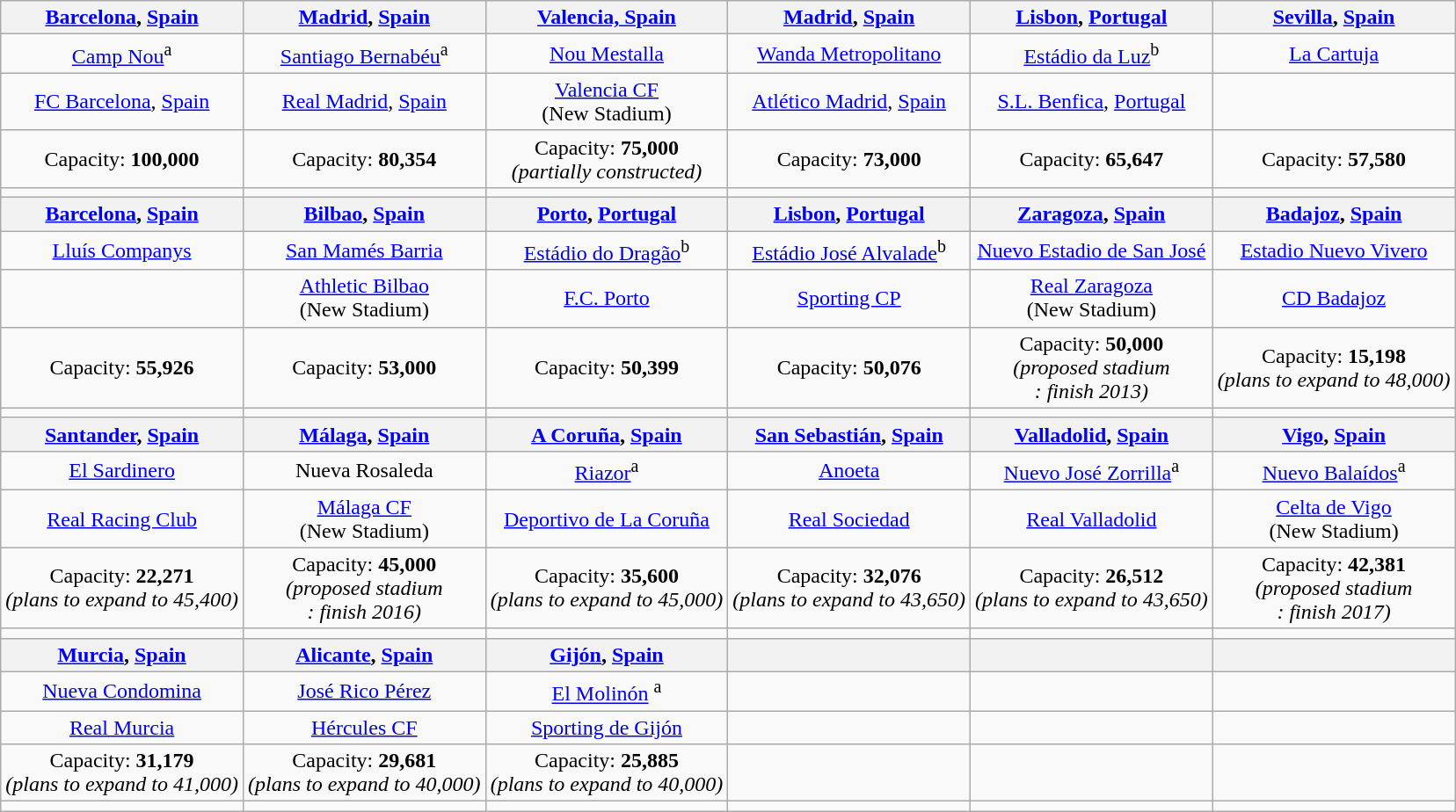<table class="wikitable" style="text-align:center">
<tr>
<th><a href='#'>Barcelona</a>, <a href='#'>Spain</a></th>
<th><a href='#'>Madrid</a>, <a href='#'>Spain</a></th>
<th><a href='#'>Valencia, Spain</a></th>
<th><a href='#'>Madrid</a>, <a href='#'>Spain</a></th>
<th><a href='#'>Lisbon</a>, <a href='#'>Portugal</a></th>
<th><a href='#'>Sevilla</a>, <a href='#'>Spain</a></th>
</tr>
<tr>
<td><a href='#'>Camp Nou</a><sup>a</sup></td>
<td><a href='#'>Santiago Bernabéu</a><sup>a</sup></td>
<td><a href='#'>Nou Mestalla</a></td>
<td><a href='#'>Wanda Metropolitano</a></td>
<td><a href='#'>Estádio da Luz</a><sup>b</sup></td>
<td><a href='#'>La Cartuja</a></td>
</tr>
<tr>
<td><a href='#'>FC Barcelona</a>, <a href='#'>Spain</a></td>
<td><a href='#'>Real Madrid</a>, <a href='#'>Spain</a></td>
<td><span><a href='#'>Valencia CF</a> <br>(New Stadium)</span></td>
<td><a href='#'>Atlético Madrid</a>, <a href='#'>Spain</a></td>
<td><a href='#'>S.L. Benfica</a>, <a href='#'>Portugal</a></td>
<td></td>
</tr>
<tr>
<td>Capacity: <strong>100,000</strong></td>
<td>Capacity: <strong>80,354</strong></td>
<td>Capacity: <strong>75,000</strong> <br><em>(partially constructed)</em></td>
<td>Capacity: <strong>73,000</strong></td>
<td>Capacity: <strong>65,647</strong></td>
<td>Capacity: <strong>57,580</strong></td>
</tr>
<tr>
<td></td>
<td></td>
<td></td>
<td></td>
<td></td>
<td></td>
</tr>
<tr>
<th><a href='#'>Barcelona</a>, <a href='#'>Spain</a></th>
<th><a href='#'>Bilbao</a>, <a href='#'>Spain</a></th>
<th><a href='#'>Porto</a>, <a href='#'>Portugal</a></th>
<th><a href='#'>Lisbon</a>, <a href='#'>Portugal</a></th>
<th><a href='#'>Zaragoza</a>, <a href='#'>Spain</a></th>
<th><a href='#'>Badajoz</a>, <a href='#'>Spain</a></th>
</tr>
<tr>
<td><a href='#'>Lluís Companys</a></td>
<td><a href='#'>San Mamés Barria</a></td>
<td><a href='#'>Estádio do Dragão</a><sup>b</sup></td>
<td><a href='#'>Estádio José Alvalade</a><sup>b</sup></td>
<td><a href='#'>Nuevo Estadio de San José</a></td>
<td><a href='#'>Estadio Nuevo Vivero</a></td>
</tr>
<tr>
<td></td>
<td><span><a href='#'>Athletic Bilbao</a> <br>(New Stadium)</span></td>
<td><a href='#'>F.C. Porto</a></td>
<td><a href='#'>Sporting CP</a></td>
<td><span><a href='#'>Real Zaragoza</a> <br>(New Stadium)</span></td>
<td><a href='#'>CD Badajoz</a></td>
</tr>
<tr>
<td>Capacity: <strong>55,926</strong></td>
<td>Capacity: <strong>53,000</strong></td>
<td>Capacity: <strong>50,399</strong></td>
<td>Capacity: <strong>50,076</strong></td>
<td>Capacity: <strong>50,000</strong> <br><em>(proposed stadium <br>: finish 2013)</em></td>
<td>Capacity: <strong>15,198</strong> <br><em>(plans to expand to 48,000)</em></td>
</tr>
<tr>
<td></td>
<td></td>
<td></td>
<td></td>
<td></td>
<td></td>
</tr>
<tr>
<th><a href='#'>Santander</a>, <a href='#'>Spain</a></th>
<th><a href='#'>Málaga</a>, <a href='#'>Spain</a></th>
<th><a href='#'>A Coruña</a>, <a href='#'>Spain</a></th>
<th><a href='#'>San Sebastián</a>, <a href='#'>Spain</a></th>
<th><a href='#'>Valladolid</a>, <a href='#'>Spain</a></th>
<th><a href='#'>Vigo</a>, <a href='#'>Spain</a></th>
</tr>
<tr>
<td><a href='#'>El Sardinero</a></td>
<td>Nueva Rosaleda</td>
<td><a href='#'>Riazor</a><sup>a</sup></td>
<td><a href='#'>Anoeta</a></td>
<td><a href='#'>Nuevo José Zorrilla</a><sup>a</sup></td>
<td><a href='#'>Nuevo Balaídos</a><sup>a</sup></td>
</tr>
<tr>
<td><a href='#'>Real Racing Club</a></td>
<td><span><a href='#'>Málaga CF</a> <br>(New Stadium)</span></td>
<td><a href='#'>Deportivo de La Coruña</a></td>
<td><a href='#'>Real Sociedad</a></td>
<td><a href='#'>Real Valladolid</a></td>
<td><span><a href='#'>Celta de Vigo</a><br>(New Stadium)</span></td>
</tr>
<tr>
<td>Capacity: <strong>22,271</strong> <br><em>(plans to expand to 45,400)</em></td>
<td>Capacity: <strong>45,000</strong> <br><em>(proposed stadium <br>: finish 2016)</em></td>
<td>Capacity: <strong>35,600</strong> <br><em>(plans to expand to 45,000)</em></td>
<td>Capacity: <strong>32,076</strong> <br><em>(plans to expand to 43,650)</em></td>
<td>Capacity: <strong>26,512</strong> <br><em>(plans to expand to 43,650)</em></td>
<td>Capacity: <strong>42,381</strong> <br><em>(proposed stadium <br>: finish 2017)</em></td>
</tr>
<tr>
<td></td>
<td></td>
<td></td>
<td></td>
<td></td>
<td></td>
</tr>
<tr>
<th><a href='#'>Murcia</a>, <a href='#'>Spain</a></th>
<th><a href='#'>Alicante</a>, <a href='#'>Spain</a></th>
<th><a href='#'>Gijón</a>, <a href='#'>Spain</a></th>
<th></th>
<th></th>
<th></th>
</tr>
<tr>
<td><a href='#'>Nueva Condomina</a></td>
<td><a href='#'>José Rico Pérez</a></td>
<td><a href='#'>El Molinón</a> <sup>a</sup> </td>
<td></td>
<td></td>
<td></td>
</tr>
<tr>
<td><a href='#'>Real Murcia</a></td>
<td><a href='#'>Hércules CF</a></td>
<td><a href='#'>Sporting de Gijón</a></td>
<td></td>
<td></td>
<td></td>
</tr>
<tr>
<td>Capacity: <strong>31,179</strong> <br><em>(plans to expand to 41,000)</em></td>
<td>Capacity: <strong>29,681</strong> <br><em>(plans to expand to 40,000)</em></td>
<td>Capacity: <strong>25,885</strong> <br><em>(plans to expand to 40,000)</em></td>
<td></td>
<td></td>
<td></td>
</tr>
<tr>
<td></td>
<td></td>
<td></td>
<td></td>
<td></td>
<td></td>
</tr>
</table>
